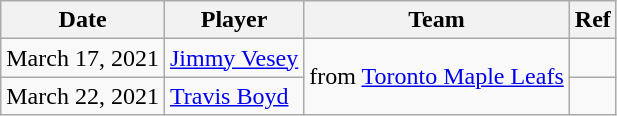<table class="wikitable">
<tr>
<th>Date</th>
<th>Player</th>
<th>Team</th>
<th>Ref</th>
</tr>
<tr>
<td>March 17, 2021</td>
<td><a href='#'>Jimmy Vesey</a></td>
<td rowspan=2>from <a href='#'>Toronto Maple Leafs</a></td>
<td></td>
</tr>
<tr>
<td>March 22, 2021</td>
<td><a href='#'>Travis Boyd</a></td>
<td></td>
</tr>
</table>
